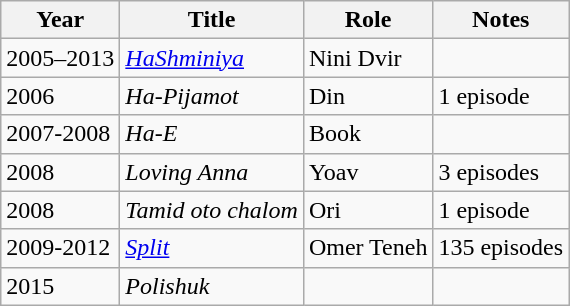<table class="wikitable sortable">
<tr>
<th>Year</th>
<th>Title</th>
<th>Role</th>
<th>Notes</th>
</tr>
<tr>
<td>2005–2013</td>
<td><em><a href='#'>HaShminiya</a></em></td>
<td>Nini Dvir</td>
<td></td>
</tr>
<tr>
<td>2006</td>
<td><em>Ha-Pijamot</em></td>
<td>Din</td>
<td>1 episode</td>
</tr>
<tr>
<td>2007-2008</td>
<td><em>Ha-E</em></td>
<td>Book</td>
<td></td>
</tr>
<tr>
<td>2008</td>
<td><em>Loving Anna</em></td>
<td>Yoav</td>
<td>3 episodes</td>
</tr>
<tr>
<td>2008</td>
<td><em>Tamid oto chalom</em></td>
<td>Ori</td>
<td>1 episode</td>
</tr>
<tr>
<td>2009-2012</td>
<td><em><a href='#'>Split</a></em></td>
<td>Omer Teneh</td>
<td>135 episodes</td>
</tr>
<tr>
<td>2015</td>
<td><em>Polishuk</em></td>
<td></td>
<td></td>
</tr>
</table>
